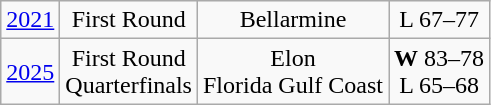<table class="wikitable">
<tr align="center">
<td><a href='#'>2021</a></td>
<td>First Round</td>
<td>Bellarmine</td>
<td>L 67–77</td>
</tr>
<tr align="center">
<td><a href='#'>2025</a></td>
<td>First Round<br>Quarterfinals</td>
<td>Elon<br>Florida Gulf Coast</td>
<td><strong>W</strong> 83–78<br>L 65–68</td>
</tr>
</table>
